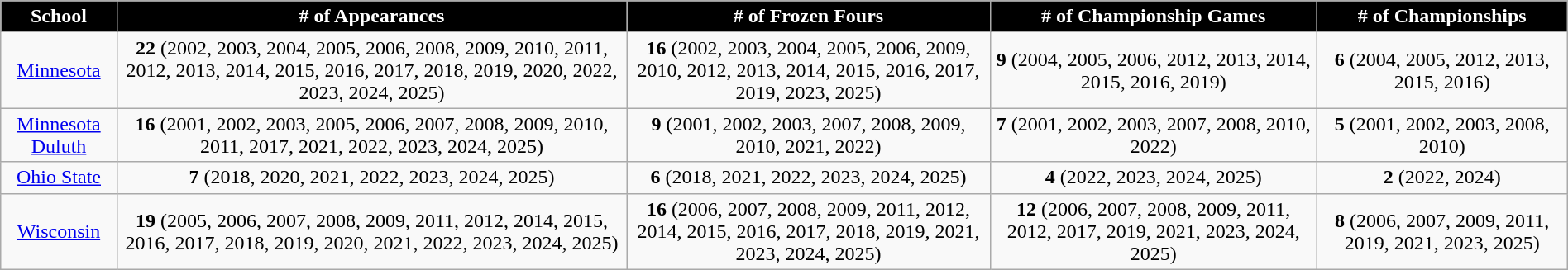<table class="wikitable" width="100%">
<tr align="center"  style=" background:black; color:white;">
<td><strong>School</strong></td>
<td><strong># of Appearances</strong></td>
<td><strong># of Frozen Fours</strong></td>
<td><strong># of Championship Games</strong></td>
<td><strong># of Championships</strong></td>
</tr>
<tr align="center" bgcolor="">
<td><a href='#'>Minnesota</a></td>
<td><strong>22</strong> (2002, 2003, 2004, 2005, 2006, 2008, 2009, 2010, 2011, 2012, 2013, 2014, 2015, 2016, 2017, 2018, 2019, 2020, 2022, 2023, 2024, 2025)</td>
<td><strong>16</strong> (2002, 2003, 2004, 2005, 2006, 2009, 2010, 2012, 2013, 2014, 2015, 2016, 2017, 2019, 2023, 2025)</td>
<td><strong>9</strong> (2004, 2005, 2006, 2012, 2013, 2014, 2015, 2016, 2019)</td>
<td><strong>6</strong> (2004, 2005, 2012, 2013, 2015, 2016)</td>
</tr>
<tr align="center" bgcolor="">
<td><a href='#'>Minnesota Duluth</a></td>
<td><strong>16</strong> (2001, 2002, 2003, 2005, 2006, 2007, 2008, 2009, 2010, 2011, 2017, 2021, 2022, 2023, 2024, 2025)</td>
<td><strong>9</strong> (2001, 2002, 2003, 2007, 2008, 2009, 2010, 2021, 2022)</td>
<td><strong>7</strong> (2001, 2002, 2003, 2007, 2008, 2010, 2022)</td>
<td><strong>5</strong> (2001, 2002, 2003, 2008, 2010)</td>
</tr>
<tr align="center" bgcolor="">
<td><a href='#'>Ohio State</a></td>
<td><strong>7</strong> (2018, 2020, 2021, 2022, 2023, 2024, 2025)</td>
<td><strong>6</strong> (2018, 2021, 2022, 2023, 2024, 2025)</td>
<td><strong>4</strong> (2022, 2023, 2024, 2025)</td>
<td><strong>2</strong> (2022, 2024)</td>
</tr>
<tr align="center" bgcolor="">
<td><a href='#'>Wisconsin</a></td>
<td><strong>19</strong> (2005, 2006, 2007, 2008, 2009, 2011, 2012, 2014, 2015, 2016, 2017, 2018, 2019, 2020, 2021, 2022, 2023, 2024, 2025)</td>
<td><strong>16</strong> (2006, 2007, 2008, 2009, 2011, 2012, 2014, 2015, 2016, 2017, 2018, 2019, 2021, 2023, 2024, 2025)</td>
<td><strong>12</strong> (2006, 2007, 2008, 2009, 2011, 2012, 2017, 2019, 2021, 2023, 2024, 2025)</td>
<td><strong>8</strong> (2006, 2007, 2009, 2011, 2019, 2021, 2023, 2025)</td>
</tr>
</table>
